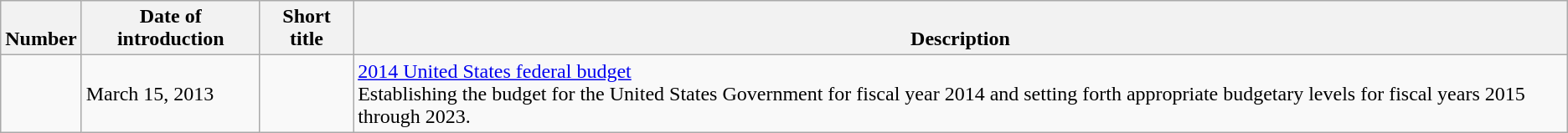<table class=wikitable>
<tr valign=bottom>
<th>Number</th>
<th>Date of introduction</th>
<th>Short title</th>
<th>Description</th>
</tr>
<tr>
<td></td>
<td>March 15, 2013</td>
<td></td>
<td><a href='#'>2014 United States federal budget</a><br>Establishing the budget for the United States Government for fiscal year 2014 and setting forth appropriate budgetary levels for fiscal years 2015 through 2023.</td>
</tr>
</table>
